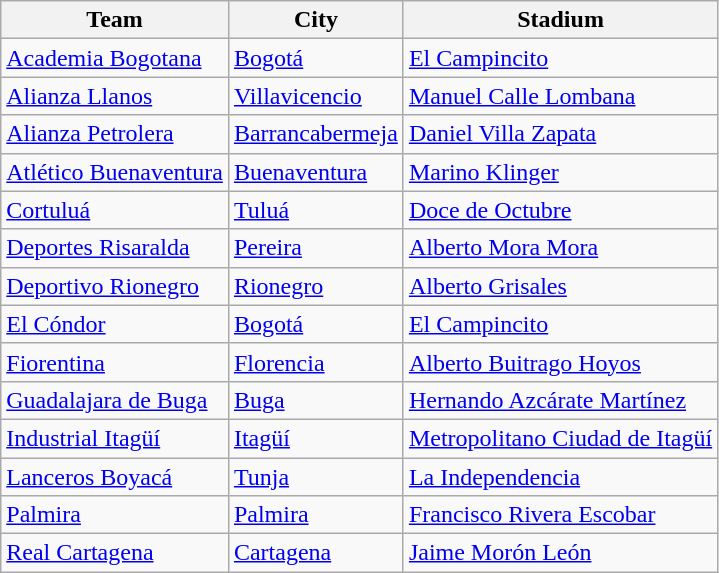<table class="wikitable sortable">
<tr>
<th>Team</th>
<th>City</th>
<th>Stadium</th>
</tr>
<tr>
<td><a href='#'>Academia Bogotana</a></td>
<td><a href='#'>Bogotá</a></td>
<td><a href='#'>El Campincito</a></td>
</tr>
<tr>
<td><a href='#'>Alianza Llanos</a></td>
<td><a href='#'>Villavicencio</a></td>
<td><a href='#'>Manuel Calle Lombana</a></td>
</tr>
<tr>
<td><a href='#'>Alianza Petrolera</a></td>
<td><a href='#'>Barrancabermeja</a></td>
<td><a href='#'>Daniel Villa Zapata</a></td>
</tr>
<tr>
<td><a href='#'>Atlético Buenaventura</a></td>
<td><a href='#'>Buenaventura</a></td>
<td><a href='#'>Marino Klinger</a></td>
</tr>
<tr>
<td><a href='#'>Cortuluá</a></td>
<td><a href='#'>Tuluá</a></td>
<td><a href='#'>Doce de Octubre</a></td>
</tr>
<tr>
<td><a href='#'>Deportes Risaralda</a></td>
<td><a href='#'>Pereira</a></td>
<td><a href='#'>Alberto Mora Mora</a></td>
</tr>
<tr>
<td><a href='#'>Deportivo Rionegro</a></td>
<td><a href='#'>Rionegro</a></td>
<td><a href='#'>Alberto Grisales</a></td>
</tr>
<tr>
<td><a href='#'>El Cóndor</a></td>
<td><a href='#'>Bogotá</a></td>
<td><a href='#'>El Campincito</a></td>
</tr>
<tr>
<td><a href='#'>Fiorentina</a></td>
<td><a href='#'>Florencia</a></td>
<td><a href='#'>Alberto Buitrago Hoyos</a></td>
</tr>
<tr>
<td><a href='#'>Guadalajara de Buga</a></td>
<td><a href='#'>Buga</a></td>
<td><a href='#'>Hernando Azcárate Martínez</a></td>
</tr>
<tr>
<td><a href='#'>Industrial Itagüí</a></td>
<td><a href='#'>Itagüí</a></td>
<td><a href='#'>Metropolitano Ciudad de Itagüí</a></td>
</tr>
<tr>
<td><a href='#'>Lanceros Boyacá</a></td>
<td><a href='#'>Tunja</a></td>
<td><a href='#'>La Independencia</a></td>
</tr>
<tr>
<td><a href='#'>Palmira</a></td>
<td><a href='#'>Palmira</a></td>
<td><a href='#'>Francisco Rivera Escobar</a></td>
</tr>
<tr>
<td><a href='#'>Real Cartagena</a></td>
<td><a href='#'>Cartagena</a></td>
<td><a href='#'>Jaime Morón León</a></td>
</tr>
</table>
